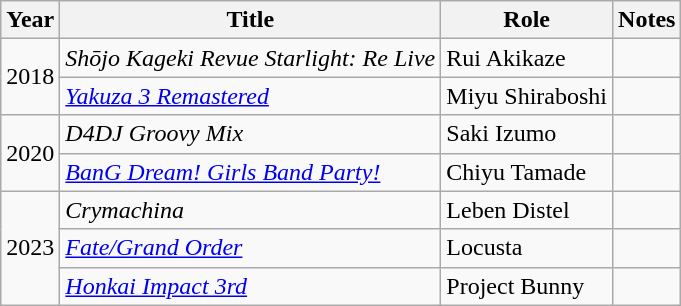<table class="wikitable">
<tr>
<th>Year</th>
<th>Title</th>
<th>Role</th>
<th>Notes</th>
</tr>
<tr>
<td rowspan=2>2018</td>
<td><em>Shōjo Kageki Revue Starlight: Re Live</em></td>
<td>Rui Akikaze</td>
<td></td>
</tr>
<tr>
<td><em><a href='#'>Yakuza 3 Remastered</a></em></td>
<td>Miyu Shiraboshi</td>
<td></td>
</tr>
<tr>
<td rowspan=2>2020</td>
<td><em>D4DJ Groovy Mix</em></td>
<td>Saki Izumo</td>
<td></td>
</tr>
<tr>
<td><em><a href='#'>BanG Dream! Girls Band Party!</a></em></td>
<td>Chiyu Tamade</td>
<td></td>
</tr>
<tr>
<td rowspan="3">2023</td>
<td><em>Crymachina</em></td>
<td>Leben Distel</td>
<td></td>
</tr>
<tr>
<td><em><a href='#'>Fate/Grand Order</a></em></td>
<td>Locusta</td>
<td></td>
</tr>
<tr>
<td><em><a href='#'>Honkai Impact 3rd</a></em></td>
<td>Project Bunny</td>
<td></td>
</tr>
</table>
